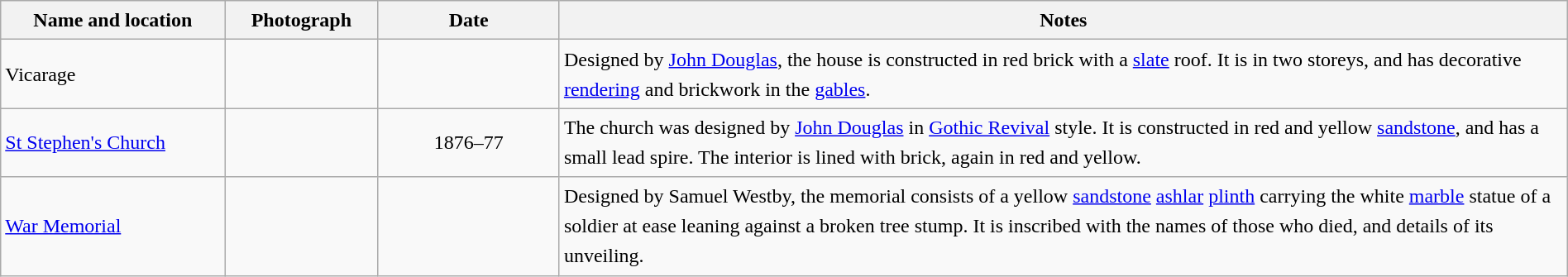<table class="wikitable sortable plainrowheaders" style="width:100%;border:0px;text-align:left;line-height:150%;">
<tr>
<th scope="col" style="width:150px">Name and location</th>
<th scope="col" style="width:100px" class="unsortable">Photograph</th>
<th scope="col" style="width:120px">Date</th>
<th scope="col" style="width:700px" class="unsortable">Notes</th>
</tr>
<tr>
<td>Vicarage<br><small></small></td>
<td></td>
<td align="center"></td>
<td>Designed by <a href='#'>John Douglas</a>, the house is constructed in red brick with a <a href='#'>slate</a> roof. It is in two storeys, and has decorative <a href='#'>rendering</a> and brickwork in the <a href='#'>gables</a>.</td>
</tr>
<tr>
<td><a href='#'>St Stephen's Church</a><br><small></small></td>
<td></td>
<td align="center">1876–77</td>
<td>The church was designed by <a href='#'>John Douglas</a> in <a href='#'>Gothic Revival</a> style. It is constructed in red and yellow <a href='#'>sandstone</a>, and has a small lead spire. The interior is lined with brick, again in red and yellow.</td>
</tr>
<tr>
<td><a href='#'>War Memorial</a><br><small></small></td>
<td></td>
<td align="center"></td>
<td>Designed by Samuel Westby, the memorial consists of a yellow <a href='#'>sandstone</a> <a href='#'>ashlar</a> <a href='#'>plinth</a> carrying the white <a href='#'>marble</a> statue of a soldier at ease leaning against a broken tree stump. It is inscribed with the names of those who died, and details of its unveiling.</td>
</tr>
<tr>
</tr>
</table>
